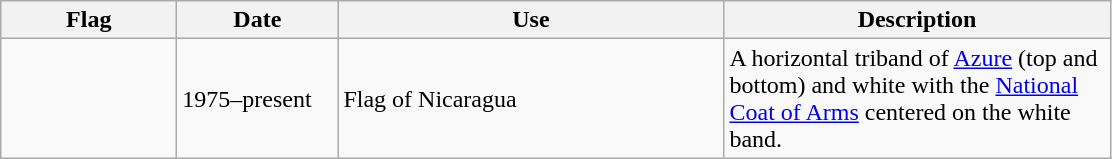<table class="wikitable">
<tr>
<th style="width:110px;">Flag</th>
<th style="width:100px;">Date</th>
<th style="width:250px;">Use</th>
<th style="width:250px;">Description</th>
</tr>
<tr>
<td></td>
<td>1975–present</td>
<td>Flag of Nicaragua</td>
<td>A horizontal triband of <a href='#'>Azure</a> (top and bottom) and white with the <a href='#'>National Coat of Arms</a> centered on the white band.</td>
</tr>
</table>
